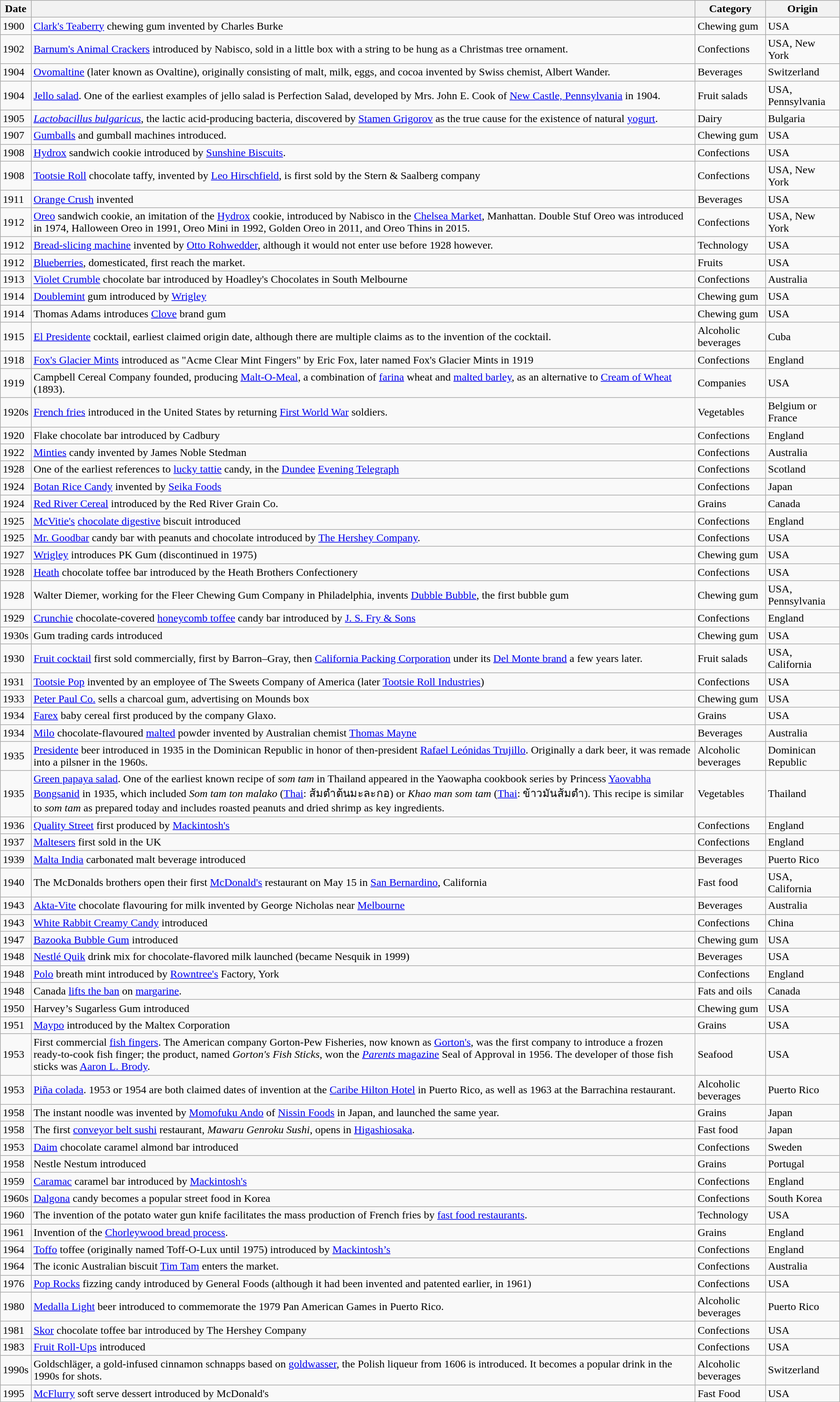<table class="wikitable sortable">
<tr>
<th>Date</th>
<th></th>
<th>Category</th>
<th>Origin</th>
</tr>
<tr>
<td>1900</td>
<td><a href='#'>Clark's Teaberry</a> chewing gum invented by Charles Burke</td>
<td>Chewing gum</td>
<td>USA</td>
</tr>
<tr>
<td>1902</td>
<td><a href='#'>Barnum's Animal Crackers</a> introduced by Nabisco, sold in a little box with a string to be hung as a Christmas tree ornament.</td>
<td>Confections</td>
<td>USA, New York</td>
</tr>
<tr>
<td>1904</td>
<td><a href='#'>Ovomaltine</a> (later known as Ovaltine), originally consisting of malt, milk, eggs, and cocoa invented by Swiss chemist, Albert Wander.</td>
<td>Beverages</td>
<td>Switzerland</td>
</tr>
<tr>
<td>1904</td>
<td><a href='#'>Jello salad</a>. One of the earliest examples of jello salad is Perfection Salad, developed by Mrs. John E. Cook of <a href='#'>New Castle, Pennsylvania</a> in 1904.</td>
<td>Fruit salads</td>
<td>USA, Pennsylvania</td>
</tr>
<tr>
<td>1905</td>
<td><em><a href='#'>Lactobacillus bulgaricus</a></em>, the lactic acid-producing bacteria, discovered by <a href='#'>Stamen Grigorov</a> as the true cause for the existence of natural <a href='#'>yogurt</a>.</td>
<td>Dairy</td>
<td>Bulgaria</td>
</tr>
<tr>
<td>1907</td>
<td><a href='#'>Gumballs</a> and gumball machines introduced.</td>
<td>Chewing gum</td>
<td>USA</td>
</tr>
<tr>
<td>1908</td>
<td><a href='#'>Hydrox</a> sandwich cookie introduced by <a href='#'>Sunshine Biscuits</a>.</td>
<td>Confections</td>
<td>USA</td>
</tr>
<tr>
<td>1908</td>
<td><a href='#'>Tootsie Roll</a> chocolate taffy, invented by <a href='#'>Leo Hirschfield</a>, is first sold by the Stern & Saalberg company</td>
<td>Confections</td>
<td>USA, New York</td>
</tr>
<tr>
<td>1911</td>
<td><a href='#'>Orange Crush</a> invented</td>
<td>Beverages</td>
<td>USA</td>
</tr>
<tr>
<td>1912</td>
<td><a href='#'>Oreo</a> sandwich cookie, an imitation of the <a href='#'>Hydrox</a> cookie, introduced by Nabisco in the <a href='#'>Chelsea Market</a>, Manhattan.  Double Stuf Oreo was introduced in 1974, Halloween Oreo in 1991, Oreo Mini in 1992, Golden Oreo in 2011, and Oreo Thins in 2015.</td>
<td>Confections</td>
<td>USA, New York</td>
</tr>
<tr>
<td>1912</td>
<td><a href='#'>Bread-slicing machine</a> invented by <a href='#'>Otto Rohwedder</a>, although it would not enter use before 1928 however.</td>
<td>Technology</td>
<td>USA</td>
</tr>
<tr>
<td>1912</td>
<td><a href='#'>Blueberries</a>, domesticated, first reach the market.</td>
<td>Fruits</td>
<td>USA</td>
</tr>
<tr>
<td>1913</td>
<td><a href='#'>Violet Crumble</a> chocolate bar introduced by Hoadley's Chocolates in South Melbourne</td>
<td>Confections</td>
<td>Australia</td>
</tr>
<tr>
<td>1914</td>
<td><a href='#'>Doublemint</a> gum introduced by <a href='#'>Wrigley</a></td>
<td>Chewing gum</td>
<td>USA</td>
</tr>
<tr>
<td>1914</td>
<td>Thomas Adams introduces <a href='#'>Clove</a> brand gum</td>
<td>Chewing gum</td>
<td>USA</td>
</tr>
<tr>
<td>1915</td>
<td><a href='#'>El Presidente</a> cocktail, earliest claimed origin date, although there are multiple claims as to the invention of the cocktail.</td>
<td>Alcoholic beverages</td>
<td>Cuba</td>
</tr>
<tr>
<td>1918</td>
<td><a href='#'>Fox's Glacier Mints</a> introduced as "Acme Clear Mint Fingers" by Eric Fox, later named Fox's Glacier Mints in 1919</td>
<td>Confections</td>
<td>England</td>
</tr>
<tr>
<td>1919</td>
<td>Campbell Cereal Company founded, producing <a href='#'>Malt-O-Meal</a>, a combination of <a href='#'>farina</a> wheat and <a href='#'>malted barley</a>, as an alternative to <a href='#'>Cream of Wheat</a> (1893).</td>
<td>Companies</td>
<td>USA</td>
</tr>
<tr>
<td>1920s</td>
<td><a href='#'>French fries</a> introduced in the United States by returning <a href='#'>First World War</a> soldiers.</td>
<td>Vegetables</td>
<td>Belgium or France</td>
</tr>
<tr>
<td>1920</td>
<td>Flake chocolate bar introduced by Cadbury</td>
<td>Confections</td>
<td>England</td>
</tr>
<tr>
<td>1922</td>
<td><a href='#'>Minties</a> candy invented by James Noble Stedman</td>
<td>Confections</td>
<td>Australia</td>
</tr>
<tr>
<td>1928</td>
<td>One of the earliest references to <a href='#'>lucky tattie</a> candy, in the <a href='#'>Dundee</a> <a href='#'>Evening Telegraph</a></td>
<td>Confections</td>
<td>Scotland</td>
</tr>
<tr>
<td>1924</td>
<td><a href='#'>Botan Rice Candy</a> invented by <a href='#'>Seika Foods</a></td>
<td>Confections</td>
<td>Japan</td>
</tr>
<tr>
<td>1924</td>
<td><a href='#'>Red River Cereal</a> introduced by the Red River Grain Co.</td>
<td>Grains</td>
<td>Canada</td>
</tr>
<tr>
<td>1925</td>
<td><a href='#'>McVitie's</a> <a href='#'>chocolate digestive</a> biscuit introduced</td>
<td>Confections</td>
<td>England</td>
</tr>
<tr>
<td>1925</td>
<td><a href='#'>Mr. Goodbar</a> candy bar with peanuts and chocolate introduced by <a href='#'>The Hershey Company</a>.</td>
<td>Confections</td>
<td>USA</td>
</tr>
<tr>
<td>1927</td>
<td><a href='#'>Wrigley</a> introduces PK Gum (discontinued in 1975)</td>
<td>Chewing gum</td>
<td>USA</td>
</tr>
<tr>
<td>1928</td>
<td><a href='#'>Heath</a> chocolate toffee bar introduced by the Heath Brothers Confectionery</td>
<td>Confections</td>
<td>USA</td>
</tr>
<tr>
<td>1928</td>
<td>Walter Diemer, working for the Fleer Chewing Gum Company in Philadelphia, invents <a href='#'>Dubble Bubble</a>, the first bubble gum</td>
<td>Chewing gum</td>
<td>USA, Pennsylvania</td>
</tr>
<tr>
<td>1929</td>
<td><a href='#'>Crunchie</a> chocolate-covered <a href='#'>honeycomb toffee</a> candy bar introduced by <a href='#'>J. S. Fry & Sons</a></td>
<td>Confections</td>
<td>England</td>
</tr>
<tr>
<td>1930s</td>
<td>Gum trading cards introduced</td>
<td>Chewing gum</td>
<td>USA</td>
</tr>
<tr>
<td>1930</td>
<td><a href='#'>Fruit cocktail</a> first sold commercially, first by Barron–Gray, then <a href='#'>California Packing Corporation</a> under its <a href='#'>Del Monte brand</a> a few years later.</td>
<td>Fruit salads</td>
<td>USA, California</td>
</tr>
<tr>
<td>1931</td>
<td><a href='#'>Tootsie Pop</a> invented by an employee of The Sweets Company of America (later <a href='#'>Tootsie Roll Industries</a>)</td>
<td>Confections</td>
<td>USA</td>
</tr>
<tr>
<td>1933</td>
<td><a href='#'>Peter Paul Co.</a> sells a charcoal gum, advertising on Mounds box</td>
<td>Chewing gum</td>
<td>USA</td>
</tr>
<tr>
<td>1934</td>
<td><a href='#'>Farex</a> baby cereal first produced by the company Glaxo.</td>
<td>Grains</td>
<td>USA</td>
</tr>
<tr>
<td>1934</td>
<td><a href='#'>Milo</a> chocolate-flavoured <a href='#'>malted</a> powder invented by Australian chemist <a href='#'>Thomas Mayne</a></td>
<td>Beverages</td>
<td>Australia</td>
</tr>
<tr>
<td>1935</td>
<td><a href='#'>Presidente</a> beer introduced in 1935 in the Dominican Republic in honor of then-president <a href='#'>Rafael Leónidas Trujillo</a>.  Originally a dark beer, it was remade into a pilsner in the 1960s.</td>
<td>Alcoholic beverages</td>
<td>Dominican Republic</td>
</tr>
<tr>
<td>1935</td>
<td><a href='#'>Green papaya salad</a>.  One of the earliest known recipe of <em>som tam</em> in Thailand appeared in the Yaowapha cookbook series by Princess <a href='#'>Yaovabha Bongsanid</a> in 1935, which included <em>Som tam ton malako</em> (<a href='#'>Thai</a>: ส้มตำต้นมะละกอ) or <em>Khao man som tam</em> (<a href='#'>Thai</a>: ข้าวมันส้มตำ). This recipe is similar to <em>som tam</em> as prepared today and includes roasted peanuts and dried shrimp as key ingredients.</td>
<td>Vegetables</td>
<td>Thailand</td>
</tr>
<tr>
<td>1936</td>
<td><a href='#'>Quality Street</a> first produced by <a href='#'>Mackintosh's</a></td>
<td>Confections</td>
<td>England</td>
</tr>
<tr>
<td>1937</td>
<td><a href='#'>Maltesers</a> first sold in the UK</td>
<td>Confections</td>
<td>England</td>
</tr>
<tr>
<td>1939</td>
<td><a href='#'>Malta India</a> carbonated malt beverage introduced</td>
<td>Beverages</td>
<td>Puerto Rico</td>
</tr>
<tr>
<td>1940</td>
<td>The McDonalds brothers open their first <a href='#'>McDonald's</a> restaurant on May 15 in <a href='#'>San Bernardino</a>, California</td>
<td>Fast food</td>
<td>USA, California</td>
</tr>
<tr>
<td>1943</td>
<td><a href='#'>Akta-Vite</a> chocolate flavouring for milk invented by George Nicholas near <a href='#'>Melbourne</a></td>
<td>Beverages</td>
<td>Australia</td>
</tr>
<tr>
<td>1943</td>
<td><a href='#'>White Rabbit Creamy Candy</a> introduced</td>
<td>Confections</td>
<td>China</td>
</tr>
<tr>
<td>1947</td>
<td><a href='#'>Bazooka Bubble Gum</a> introduced</td>
<td>Chewing gum</td>
<td>USA</td>
</tr>
<tr>
<td>1948</td>
<td><a href='#'>Nestlé Quik</a> drink mix for chocolate-flavored milk launched (became Nesquik in 1999)</td>
<td>Beverages</td>
<td>USA</td>
</tr>
<tr>
<td>1948</td>
<td><a href='#'>Polo</a> breath mint introduced by <a href='#'>Rowntree's</a> Factory, York</td>
<td>Confections</td>
<td>England</td>
</tr>
<tr>
<td>1948</td>
<td>Canada <a href='#'>lifts the ban</a> on <a href='#'>margarine</a>.</td>
<td>Fats and oils</td>
<td>Canada</td>
</tr>
<tr>
<td>1950</td>
<td>Harvey’s Sugarless Gum introduced</td>
<td>Chewing gum</td>
<td>USA</td>
</tr>
<tr>
<td>1951</td>
<td><a href='#'>Maypo</a> introduced by the Maltex Corporation</td>
<td>Grains</td>
<td>USA</td>
</tr>
<tr>
<td>1953</td>
<td>First commercial <a href='#'>fish fingers</a>. The American company Gorton-Pew Fisheries, now known as <a href='#'>Gorton's</a>, was the first company to introduce a frozen ready-to-cook fish finger; the product, named <em>Gorton's Fish Sticks</em>, won the <a href='#'><em>Parents</em> magazine</a> Seal of Approval in 1956. The developer of those fish sticks was <a href='#'>Aaron L. Brody</a>.</td>
<td>Seafood</td>
<td>USA</td>
</tr>
<tr>
<td>1953</td>
<td><a href='#'>Piña colada</a>. 1953 or 1954 are both claimed dates of invention at the <a href='#'>Caribe Hilton Hotel</a> in Puerto Rico, as well as 1963 at the Barrachina restaurant.</td>
<td>Alcoholic beverages</td>
<td>Puerto Rico</td>
</tr>
<tr>
<td>1958</td>
<td>The instant noodle was invented by <a href='#'>Momofuku Ando</a> of <a href='#'>Nissin Foods</a> in Japan, and launched the same year.</td>
<td>Grains</td>
<td>Japan</td>
</tr>
<tr>
<td>1958</td>
<td>The first <a href='#'>conveyor belt sushi</a> restaurant, <em>Mawaru Genroku Sushi</em>, opens in <a href='#'>Higashiosaka</a>.</td>
<td>Fast food</td>
<td>Japan</td>
</tr>
<tr>
<td>1953</td>
<td><a href='#'>Daim</a> chocolate caramel almond bar introduced</td>
<td>Confections</td>
<td>Sweden</td>
</tr>
<tr>
<td>1958</td>
<td>Nestle Nestum introduced</td>
<td>Grains</td>
<td>Portugal</td>
</tr>
<tr>
<td>1959</td>
<td><a href='#'>Caramac</a> caramel bar introduced by <a href='#'>Mackintosh's</a></td>
<td>Confections</td>
<td>England</td>
</tr>
<tr>
<td>1960s</td>
<td><a href='#'>Dalgona</a> candy becomes a popular street food in Korea</td>
<td>Confections</td>
<td>South Korea</td>
</tr>
<tr>
<td>1960</td>
<td>The invention of the potato water gun knife facilitates the mass production of French fries by <a href='#'>fast food restaurants</a>.</td>
<td>Technology</td>
<td>USA</td>
</tr>
<tr>
<td>1961</td>
<td>Invention of the <a href='#'>Chorleywood bread process</a>.</td>
<td>Grains</td>
<td>England</td>
</tr>
<tr>
<td>1964</td>
<td><a href='#'>Toffo</a> toffee (originally named Toff-O-Lux until 1975) introduced by <a href='#'>Mackintosh’s</a></td>
<td>Confections</td>
<td>England</td>
</tr>
<tr>
<td>1964</td>
<td>The iconic Australian biscuit <a href='#'>Tim Tam</a> enters the market.</td>
<td>Confections</td>
<td>Australia</td>
</tr>
<tr>
<td>1976</td>
<td><a href='#'>Pop Rocks</a> fizzing candy introduced by General Foods (although it had been invented and patented earlier, in 1961)</td>
<td>Confections</td>
<td>USA</td>
</tr>
<tr>
<td>1980</td>
<td><a href='#'>Medalla Light</a> beer introduced to commemorate the 1979 Pan American Games in Puerto Rico.</td>
<td>Alcoholic beverages</td>
<td>Puerto Rico</td>
</tr>
<tr>
<td>1981</td>
<td><a href='#'>Skor</a> chocolate toffee bar introduced by The Hershey Company</td>
<td>Confections</td>
<td>USA</td>
</tr>
<tr>
<td>1983</td>
<td><a href='#'>Fruit Roll-Ups</a> introduced</td>
<td>Confections</td>
<td>USA</td>
</tr>
<tr>
<td>1990s</td>
<td>Goldschläger, a gold-infused cinnamon schnapps based on <a href='#'>goldwasser</a>, the Polish liqueur from 1606 is introduced.  It becomes a popular drink in the 1990s for shots.</td>
<td>Alcoholic beverages</td>
<td>Switzerland</td>
</tr>
<tr>
<td>1995</td>
<td><a href='#'>McFlurry</a> soft serve dessert introduced by McDonald's</td>
<td>Fast Food</td>
<td>USA</td>
</tr>
</table>
